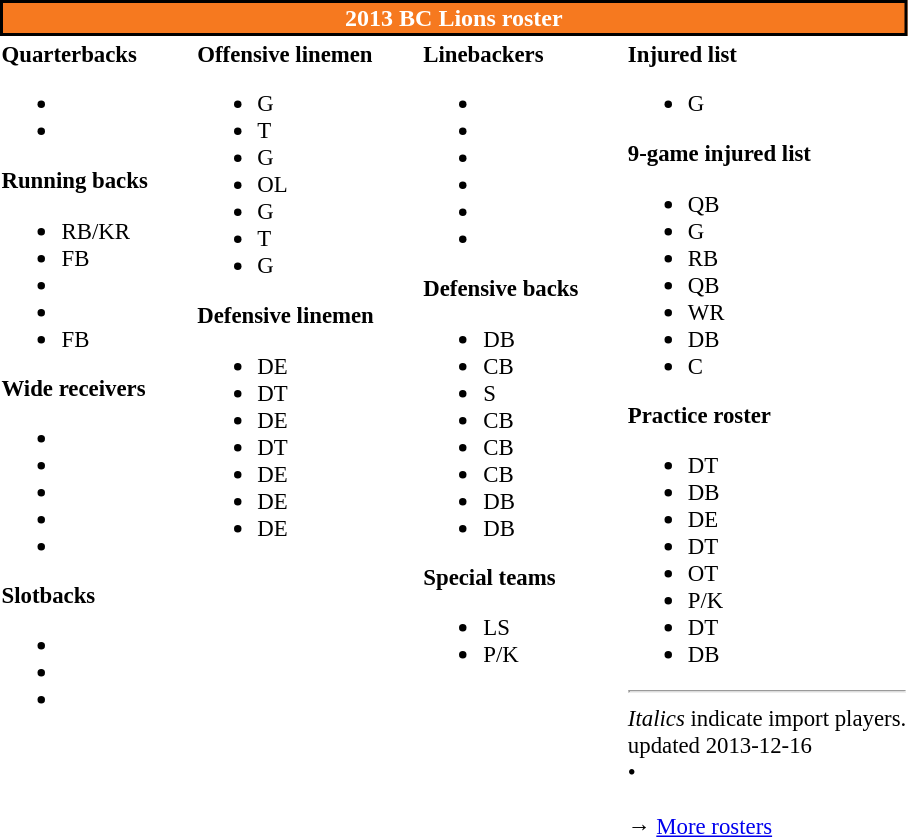<table class="toccolours" style="text-align: left;">
<tr>
<th colspan="7" style="background-color: #F6791F; color:white; border:2px solid black;text-align:center;">2013 BC Lions roster</th>
</tr>
<tr>
<td style="font-size: 95%;" valign="top"><strong>Quarterbacks</strong><br><ul><li></li><li></li></ul><strong>Running backs</strong><ul><li> RB/KR</li><li> FB</li><li></li><li></li><li> FB</li></ul><strong>Wide receivers</strong><ul><li></li><li></li><li></li><li></li><li></li></ul><strong>Slotbacks</strong><ul><li></li><li></li><li></li></ul></td>
<td style="width: 25px;"></td>
<td style="font-size: 95%;" valign="top"><strong>Offensive linemen</strong><br><ul><li> G</li><li> T</li><li> G</li><li> OL</li><li> G</li><li> T</li><li> G</li></ul><strong>Defensive linemen</strong><ul><li> DE</li><li> DT</li><li> DE</li><li> DT</li><li> DE</li><li> DE</li><li> DE</li></ul></td>
<td style="width: 25px;"></td>
<td style="font-size: 95%;" valign="top"><strong>Linebackers</strong><br><ul><li></li><li></li><li></li><li></li><li></li><li></li></ul><strong>Defensive backs</strong><ul><li> DB</li><li> CB</li><li> S</li><li> CB</li><li> CB</li><li> CB</li><li> DB</li><li> DB</li></ul><strong>Special teams</strong><ul><li> LS</li><li> P/K</li></ul></td>
<td style="width: 25px;"></td>
<td style="font-size: 95%;" valign="top"><strong>Injured list</strong><br><ul><li> G</li></ul><strong>9-game injured list</strong><ul><li> QB</li><li> G</li><li> RB</li><li> QB</li><li> WR</li><li> DB</li><li> C</li></ul><strong>Practice roster</strong><ul><li> DT</li><li> DB</li><li> DE</li><li> DT</li><li> OT</li><li> P/K</li><li> DT</li><li> DB</li></ul><hr>
<em>Italics</em> indicate import players.<br>
<span></span> updated 2013-12-16<br>
<span></span> • <span></span><br>
<br>→ <a href='#'>More rosters</a></td>
</tr>
<tr>
</tr>
</table>
